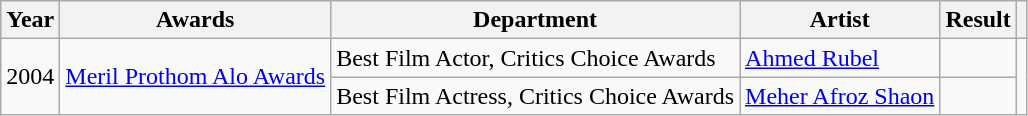<table class="wikitable plainrowheaders">
<tr>
<th scope="col">Year</th>
<th scope="col">Awards</th>
<th scope="col">Department</th>
<th scope="col">Artist</th>
<th scope="col">Result</th>
<th scope="col"></th>
</tr>
<tr>
<td rowspan="2">2004</td>
<td rowspan="2"><a href='#'>Meril Prothom Alo Awards</a></td>
<td>Best Film Actor, Critics Choice Awards</td>
<td><a href='#'>Ahmed Rubel</a></td>
<td></td>
<td rowspan="2"></td>
</tr>
<tr>
<td>Best Film Actress, Critics Choice Awards</td>
<td><a href='#'>Meher Afroz Shaon</a></td>
<td></td>
</tr>
</table>
